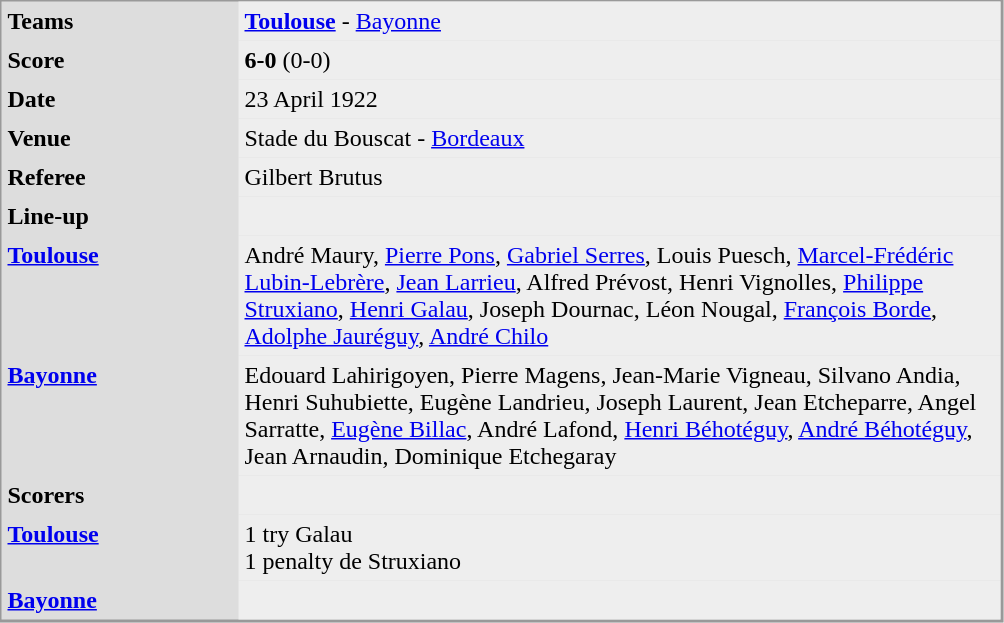<table align="left" cellpadding="4" cellspacing="0"  style="margin: 0 0 0 0; border: 1px solid #999; border-right-width: 2px; border-bottom-width: 2px; background-color: #DDDDDD">
<tr>
<td width="150" valign="top"><strong>Teams</strong></td>
<td width="500" bgcolor=#EEEEEE><strong><a href='#'>Toulouse</a></strong> - <a href='#'>Bayonne</a></td>
</tr>
<tr>
<td valign="top"><strong>Score</strong></td>
<td bgcolor=#EEEEEE><strong>6-0</strong> (0-0)</td>
</tr>
<tr>
<td valign="top"><strong>Date</strong></td>
<td bgcolor=#EEEEEE>23 April 1922</td>
</tr>
<tr>
<td valign="top"><strong>Venue</strong></td>
<td bgcolor=#EEEEEE>Stade du Bouscat - <a href='#'>Bordeaux</a></td>
</tr>
<tr>
<td valign="top"><strong>Referee</strong></td>
<td bgcolor=#EEEEEE>Gilbert Brutus</td>
</tr>
<tr>
<td valign="top"><strong>Line-up</strong></td>
<td bgcolor=#EEEEEE></td>
</tr>
<tr>
<td valign="top"><strong><a href='#'>Toulouse</a> </strong></td>
<td bgcolor=#EEEEEE>André Maury, <a href='#'>Pierre Pons</a>, <a href='#'>Gabriel Serres</a>, Louis Puesch, <a href='#'>Marcel-Frédéric Lubin-Lebrère</a>, <a href='#'>Jean Larrieu</a>, Alfred Prévost, Henri Vignolles, <a href='#'>Philippe Struxiano</a>, <a href='#'>Henri Galau</a>, Joseph Dournac, Léon Nougal, <a href='#'>François Borde</a>, <a href='#'>Adolphe Jauréguy</a>, <a href='#'>André Chilo</a></td>
</tr>
<tr>
<td valign="top"><strong><a href='#'>Bayonne</a></strong></td>
<td bgcolor=#EEEEEE>Edouard Lahirigoyen, Pierre Magens, Jean-Marie Vigneau, Silvano Andia, Henri Suhubiette, Eugène Landrieu, Joseph Laurent, Jean Etcheparre, Angel Sarratte, <a href='#'>Eugène Billac</a>, André Lafond, <a href='#'>Henri Béhotéguy</a>, <a href='#'>André Béhotéguy</a>, Jean Arnaudin, Dominique Etchegaray</td>
</tr>
<tr>
<td valign="top"><strong>Scorers</strong></td>
<td bgcolor=#EEEEEE></td>
</tr>
<tr>
<td valign="top"><strong><a href='#'>Toulouse</a>  </strong></td>
<td bgcolor=#EEEEEE>1 try Galau<br>1 penalty de Struxiano</td>
</tr>
<tr>
<td valign="top"><strong><a href='#'>Bayonne</a> </strong></td>
<td bgcolor=#EEEEEE></td>
</tr>
</table>
